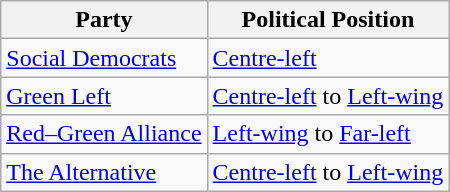<table class="wikitable mw-collapsible mw-collapsed">
<tr>
<th>Party</th>
<th>Political Position</th>
</tr>
<tr>
<td><a href='#'>Social Democrats</a></td>
<td><a href='#'>Centre-left</a></td>
</tr>
<tr>
<td><a href='#'>Green Left</a></td>
<td><a href='#'>Centre-left</a> to <a href='#'>Left-wing</a></td>
</tr>
<tr>
<td><a href='#'>Red–Green Alliance</a></td>
<td><a href='#'>Left-wing</a> to <a href='#'>Far-left</a></td>
</tr>
<tr>
<td><a href='#'>The Alternative</a></td>
<td><a href='#'>Centre-left</a> to <a href='#'>Left-wing</a></td>
</tr>
</table>
